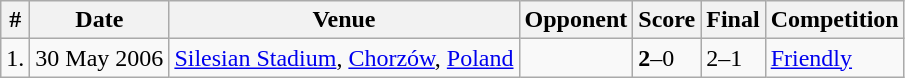<table class="wikitable ">
<tr>
<th>#</th>
<th>Date</th>
<th>Venue</th>
<th>Opponent</th>
<th>Score</th>
<th>Final</th>
<th>Competition</th>
</tr>
<tr>
<td>1.</td>
<td>30 May 2006</td>
<td><a href='#'>Silesian Stadium</a>, <a href='#'>Chorzów</a>, <a href='#'>Poland</a></td>
<td></td>
<td><strong>2</strong>–0</td>
<td>2–1</td>
<td><a href='#'>Friendly</a></td>
</tr>
</table>
